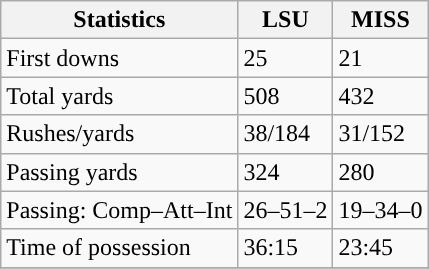<table class="wikitable" style="float: left;">
<tr>
<th>Statistics</th>
<th>LSU</th>
<th>MISS</th>
</tr>
<tr>
<td>First downs</td>
<td>25</td>
<td>21</td>
</tr>
<tr>
<td>Total yards</td>
<td>508</td>
<td>432</td>
</tr>
<tr>
<td>Rushes/yards</td>
<td>38/184</td>
<td>31/152</td>
</tr>
<tr>
<td>Passing yards</td>
<td>324</td>
<td>280</td>
</tr>
<tr>
<td>Passing: Comp–Att–Int</td>
<td>26–51–2</td>
<td>19–34–0</td>
</tr>
<tr>
<td>Time of possession</td>
<td>36:15</td>
<td>23:45</td>
</tr>
<tr>
</tr>
</table>
